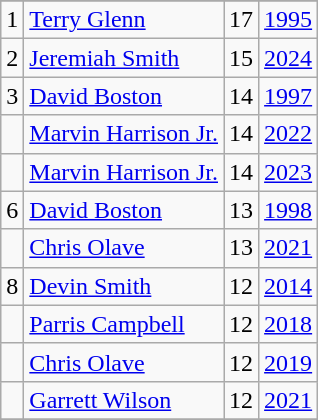<table class="wikitable">
<tr>
</tr>
<tr>
<td>1</td>
<td><a href='#'>Terry Glenn</a></td>
<td>17</td>
<td><a href='#'>1995</a></td>
</tr>
<tr>
<td>2</td>
<td><a href='#'>Jeremiah Smith</a></td>
<td>15</td>
<td><a href='#'>2024</a></td>
</tr>
<tr>
<td>3</td>
<td><a href='#'>David Boston</a></td>
<td>14</td>
<td><a href='#'>1997</a></td>
</tr>
<tr>
<td></td>
<td><a href='#'>Marvin Harrison Jr.</a></td>
<td>14</td>
<td><a href='#'>2022</a></td>
</tr>
<tr>
<td></td>
<td><a href='#'>Marvin Harrison Jr.</a></td>
<td>14</td>
<td><a href='#'>2023</a></td>
</tr>
<tr>
<td>6</td>
<td><a href='#'>David Boston</a></td>
<td>13</td>
<td><a href='#'>1998</a></td>
</tr>
<tr>
<td></td>
<td><a href='#'>Chris Olave</a></td>
<td>13</td>
<td><a href='#'>2021</a></td>
</tr>
<tr>
<td>8</td>
<td><a href='#'>Devin Smith</a></td>
<td>12</td>
<td><a href='#'>2014</a></td>
</tr>
<tr>
<td></td>
<td><a href='#'>Parris Campbell</a></td>
<td>12</td>
<td><a href='#'>2018</a></td>
</tr>
<tr>
<td></td>
<td><a href='#'>Chris Olave</a></td>
<td>12</td>
<td><a href='#'>2019</a></td>
</tr>
<tr>
<td></td>
<td><a href='#'>Garrett Wilson</a></td>
<td>12</td>
<td><a href='#'>2021</a></td>
</tr>
<tr>
</tr>
</table>
